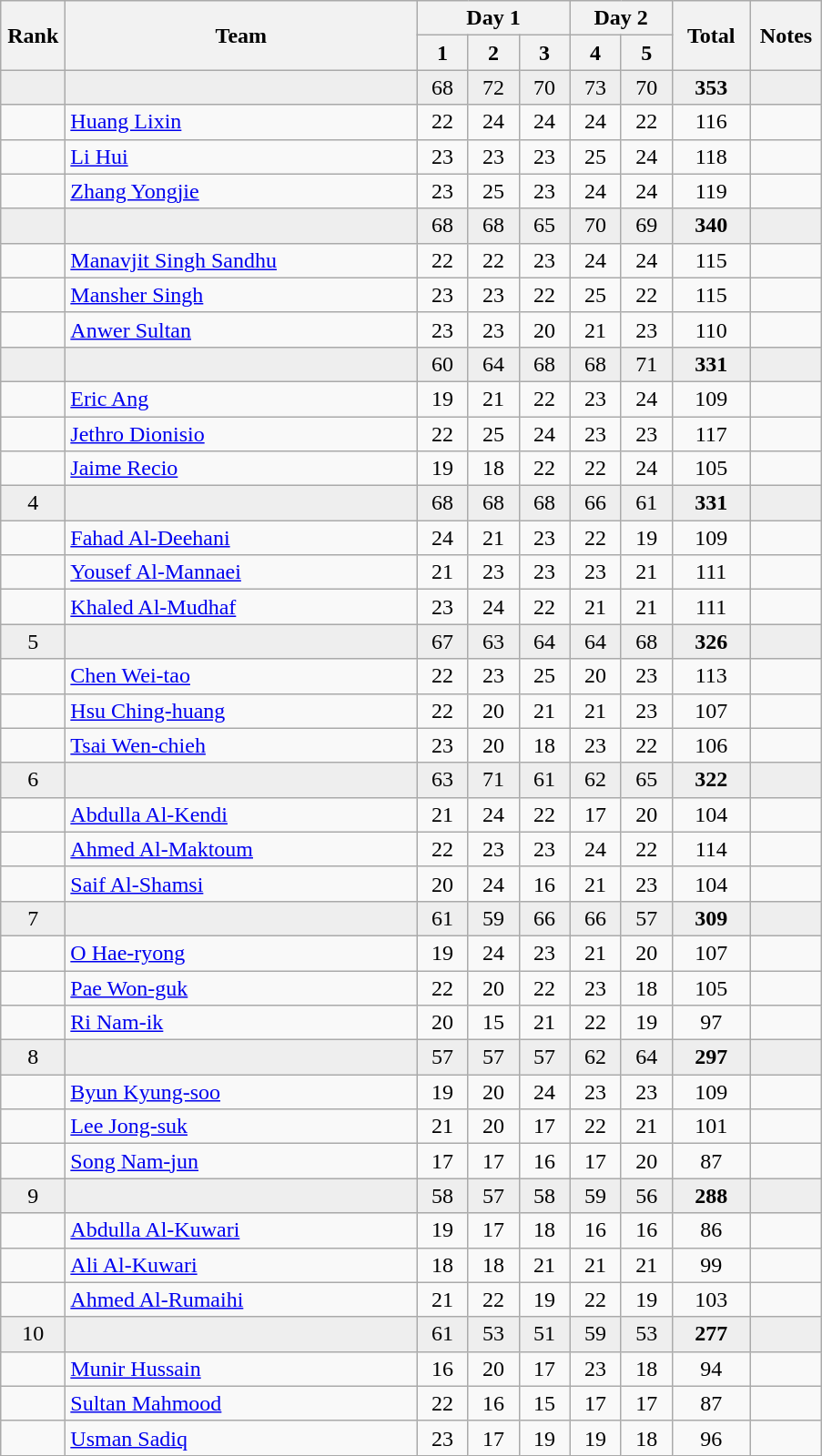<table class="wikitable" style="text-align:center">
<tr>
<th rowspan=2 width=40>Rank</th>
<th rowspan=2 width=250>Team</th>
<th colspan=3>Day 1</th>
<th colspan=2>Day 2</th>
<th rowspan=2 width=50>Total</th>
<th rowspan=2 width=45>Notes</th>
</tr>
<tr>
<th width=30>1</th>
<th width=30>2</th>
<th width=30>3</th>
<th width=30>4</th>
<th width=30>5</th>
</tr>
<tr bgcolor=eeeeee>
<td></td>
<td align=left></td>
<td>68</td>
<td>72</td>
<td>70</td>
<td>73</td>
<td>70</td>
<td><strong>353</strong></td>
<td></td>
</tr>
<tr>
<td></td>
<td align=left><a href='#'>Huang Lixin</a></td>
<td>22</td>
<td>24</td>
<td>24</td>
<td>24</td>
<td>22</td>
<td>116</td>
<td></td>
</tr>
<tr>
<td></td>
<td align=left><a href='#'>Li Hui</a></td>
<td>23</td>
<td>23</td>
<td>23</td>
<td>25</td>
<td>24</td>
<td>118</td>
<td></td>
</tr>
<tr>
<td></td>
<td align=left><a href='#'>Zhang Yongjie</a></td>
<td>23</td>
<td>25</td>
<td>23</td>
<td>24</td>
<td>24</td>
<td>119</td>
<td></td>
</tr>
<tr bgcolor=eeeeee>
<td></td>
<td align=left></td>
<td>68</td>
<td>68</td>
<td>65</td>
<td>70</td>
<td>69</td>
<td><strong>340</strong></td>
<td></td>
</tr>
<tr>
<td></td>
<td align=left><a href='#'>Manavjit Singh Sandhu</a></td>
<td>22</td>
<td>22</td>
<td>23</td>
<td>24</td>
<td>24</td>
<td>115</td>
<td></td>
</tr>
<tr>
<td></td>
<td align=left><a href='#'>Mansher Singh</a></td>
<td>23</td>
<td>23</td>
<td>22</td>
<td>25</td>
<td>22</td>
<td>115</td>
<td></td>
</tr>
<tr>
<td></td>
<td align=left><a href='#'>Anwer Sultan</a></td>
<td>23</td>
<td>23</td>
<td>20</td>
<td>21</td>
<td>23</td>
<td>110</td>
<td></td>
</tr>
<tr bgcolor=eeeeee>
<td></td>
<td align=left></td>
<td>60</td>
<td>64</td>
<td>68</td>
<td>68</td>
<td>71</td>
<td><strong>331</strong></td>
<td></td>
</tr>
<tr>
<td></td>
<td align=left><a href='#'>Eric Ang</a></td>
<td>19</td>
<td>21</td>
<td>22</td>
<td>23</td>
<td>24</td>
<td>109</td>
<td></td>
</tr>
<tr>
<td></td>
<td align=left><a href='#'>Jethro Dionisio</a></td>
<td>22</td>
<td>25</td>
<td>24</td>
<td>23</td>
<td>23</td>
<td>117</td>
<td></td>
</tr>
<tr>
<td></td>
<td align=left><a href='#'>Jaime Recio</a></td>
<td>19</td>
<td>18</td>
<td>22</td>
<td>22</td>
<td>24</td>
<td>105</td>
<td></td>
</tr>
<tr bgcolor=eeeeee>
<td>4</td>
<td align=left></td>
<td>68</td>
<td>68</td>
<td>68</td>
<td>66</td>
<td>61</td>
<td><strong>331</strong></td>
<td></td>
</tr>
<tr>
<td></td>
<td align=left><a href='#'>Fahad Al-Deehani</a></td>
<td>24</td>
<td>21</td>
<td>23</td>
<td>22</td>
<td>19</td>
<td>109</td>
<td></td>
</tr>
<tr>
<td></td>
<td align=left><a href='#'>Yousef Al-Mannaei</a></td>
<td>21</td>
<td>23</td>
<td>23</td>
<td>23</td>
<td>21</td>
<td>111</td>
<td></td>
</tr>
<tr>
<td></td>
<td align=left><a href='#'>Khaled Al-Mudhaf</a></td>
<td>23</td>
<td>24</td>
<td>22</td>
<td>21</td>
<td>21</td>
<td>111</td>
<td></td>
</tr>
<tr bgcolor=eeeeee>
<td>5</td>
<td align=left></td>
<td>67</td>
<td>63</td>
<td>64</td>
<td>64</td>
<td>68</td>
<td><strong>326</strong></td>
<td></td>
</tr>
<tr>
<td></td>
<td align=left><a href='#'>Chen Wei-tao</a></td>
<td>22</td>
<td>23</td>
<td>25</td>
<td>20</td>
<td>23</td>
<td>113</td>
<td></td>
</tr>
<tr>
<td></td>
<td align=left><a href='#'>Hsu Ching-huang</a></td>
<td>22</td>
<td>20</td>
<td>21</td>
<td>21</td>
<td>23</td>
<td>107</td>
<td></td>
</tr>
<tr>
<td></td>
<td align=left><a href='#'>Tsai Wen-chieh</a></td>
<td>23</td>
<td>20</td>
<td>18</td>
<td>23</td>
<td>22</td>
<td>106</td>
<td></td>
</tr>
<tr bgcolor=eeeeee>
<td>6</td>
<td align=left></td>
<td>63</td>
<td>71</td>
<td>61</td>
<td>62</td>
<td>65</td>
<td><strong>322</strong></td>
<td></td>
</tr>
<tr>
<td></td>
<td align=left><a href='#'>Abdulla Al-Kendi</a></td>
<td>21</td>
<td>24</td>
<td>22</td>
<td>17</td>
<td>20</td>
<td>104</td>
<td></td>
</tr>
<tr>
<td></td>
<td align=left><a href='#'>Ahmed Al-Maktoum</a></td>
<td>22</td>
<td>23</td>
<td>23</td>
<td>24</td>
<td>22</td>
<td>114</td>
<td></td>
</tr>
<tr>
<td></td>
<td align=left><a href='#'>Saif Al-Shamsi</a></td>
<td>20</td>
<td>24</td>
<td>16</td>
<td>21</td>
<td>23</td>
<td>104</td>
<td></td>
</tr>
<tr bgcolor=eeeeee>
<td>7</td>
<td align=left></td>
<td>61</td>
<td>59</td>
<td>66</td>
<td>66</td>
<td>57</td>
<td><strong>309</strong></td>
<td></td>
</tr>
<tr>
<td></td>
<td align=left><a href='#'>O Hae-ryong</a></td>
<td>19</td>
<td>24</td>
<td>23</td>
<td>21</td>
<td>20</td>
<td>107</td>
<td></td>
</tr>
<tr>
<td></td>
<td align=left><a href='#'>Pae Won-guk</a></td>
<td>22</td>
<td>20</td>
<td>22</td>
<td>23</td>
<td>18</td>
<td>105</td>
<td></td>
</tr>
<tr>
<td></td>
<td align=left><a href='#'>Ri Nam-ik</a></td>
<td>20</td>
<td>15</td>
<td>21</td>
<td>22</td>
<td>19</td>
<td>97</td>
<td></td>
</tr>
<tr bgcolor=eeeeee>
<td>8</td>
<td align=left></td>
<td>57</td>
<td>57</td>
<td>57</td>
<td>62</td>
<td>64</td>
<td><strong>297</strong></td>
<td></td>
</tr>
<tr>
<td></td>
<td align=left><a href='#'>Byun Kyung-soo</a></td>
<td>19</td>
<td>20</td>
<td>24</td>
<td>23</td>
<td>23</td>
<td>109</td>
<td></td>
</tr>
<tr>
<td></td>
<td align=left><a href='#'>Lee Jong-suk</a></td>
<td>21</td>
<td>20</td>
<td>17</td>
<td>22</td>
<td>21</td>
<td>101</td>
<td></td>
</tr>
<tr>
<td></td>
<td align=left><a href='#'>Song Nam-jun</a></td>
<td>17</td>
<td>17</td>
<td>16</td>
<td>17</td>
<td>20</td>
<td>87</td>
<td></td>
</tr>
<tr bgcolor=eeeeee>
<td>9</td>
<td align=left></td>
<td>58</td>
<td>57</td>
<td>58</td>
<td>59</td>
<td>56</td>
<td><strong>288</strong></td>
<td></td>
</tr>
<tr>
<td></td>
<td align=left><a href='#'>Abdulla Al-Kuwari</a></td>
<td>19</td>
<td>17</td>
<td>18</td>
<td>16</td>
<td>16</td>
<td>86</td>
<td></td>
</tr>
<tr>
<td></td>
<td align=left><a href='#'>Ali Al-Kuwari</a></td>
<td>18</td>
<td>18</td>
<td>21</td>
<td>21</td>
<td>21</td>
<td>99</td>
<td></td>
</tr>
<tr>
<td></td>
<td align=left><a href='#'>Ahmed Al-Rumaihi</a></td>
<td>21</td>
<td>22</td>
<td>19</td>
<td>22</td>
<td>19</td>
<td>103</td>
<td></td>
</tr>
<tr bgcolor=eeeeee>
<td>10</td>
<td align=left></td>
<td>61</td>
<td>53</td>
<td>51</td>
<td>59</td>
<td>53</td>
<td><strong>277</strong></td>
<td></td>
</tr>
<tr>
<td></td>
<td align=left><a href='#'>Munir Hussain</a></td>
<td>16</td>
<td>20</td>
<td>17</td>
<td>23</td>
<td>18</td>
<td>94</td>
<td></td>
</tr>
<tr>
<td></td>
<td align=left><a href='#'>Sultan Mahmood</a></td>
<td>22</td>
<td>16</td>
<td>15</td>
<td>17</td>
<td>17</td>
<td>87</td>
<td></td>
</tr>
<tr>
<td></td>
<td align=left><a href='#'>Usman Sadiq</a></td>
<td>23</td>
<td>17</td>
<td>19</td>
<td>19</td>
<td>18</td>
<td>96</td>
<td></td>
</tr>
</table>
